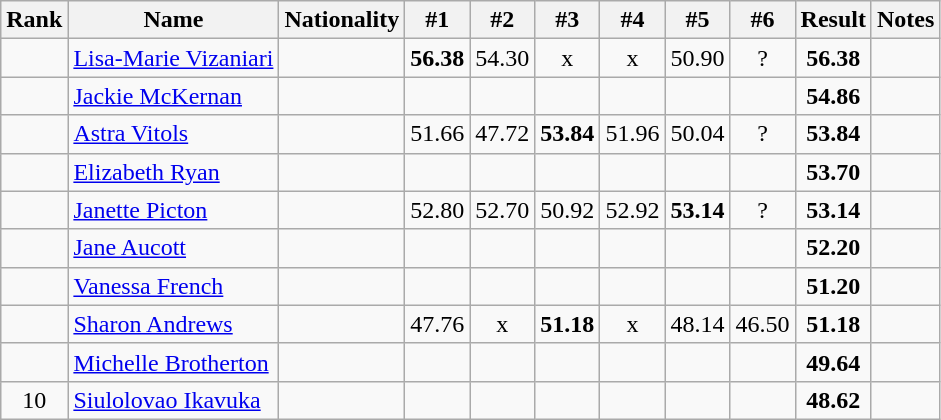<table class="wikitable sortable" style=" text-align:center">
<tr>
<th>Rank</th>
<th>Name</th>
<th>Nationality</th>
<th>#1</th>
<th>#2</th>
<th>#3</th>
<th>#4</th>
<th>#5</th>
<th>#6</th>
<th>Result</th>
<th>Notes</th>
</tr>
<tr>
<td></td>
<td align=left><a href='#'>Lisa-Marie Vizaniari</a></td>
<td align=left></td>
<td><strong>56.38</strong></td>
<td>54.30</td>
<td>x</td>
<td>x</td>
<td>50.90</td>
<td>?</td>
<td><strong>56.38</strong></td>
<td></td>
</tr>
<tr>
<td></td>
<td align=left><a href='#'>Jackie McKernan</a></td>
<td align=left></td>
<td></td>
<td></td>
<td></td>
<td></td>
<td></td>
<td></td>
<td><strong>54.86</strong></td>
<td></td>
</tr>
<tr>
<td></td>
<td align=left><a href='#'>Astra Vitols</a></td>
<td align=left></td>
<td>51.66</td>
<td>47.72</td>
<td><strong>53.84</strong></td>
<td>51.96</td>
<td>50.04</td>
<td>?</td>
<td><strong>53.84</strong></td>
<td></td>
</tr>
<tr>
<td></td>
<td align=left><a href='#'>Elizabeth Ryan</a></td>
<td align=left></td>
<td></td>
<td></td>
<td></td>
<td></td>
<td></td>
<td></td>
<td><strong>53.70</strong></td>
<td></td>
</tr>
<tr>
<td></td>
<td align=left><a href='#'>Janette Picton</a></td>
<td align=left></td>
<td>52.80</td>
<td>52.70</td>
<td>50.92</td>
<td>52.92</td>
<td><strong>53.14</strong></td>
<td>?</td>
<td><strong>53.14</strong></td>
<td></td>
</tr>
<tr>
<td></td>
<td align=left><a href='#'>Jane Aucott</a></td>
<td align=left></td>
<td></td>
<td></td>
<td></td>
<td></td>
<td></td>
<td></td>
<td><strong>52.20</strong></td>
<td></td>
</tr>
<tr>
<td></td>
<td align=left><a href='#'>Vanessa French</a></td>
<td align=left></td>
<td></td>
<td></td>
<td></td>
<td></td>
<td></td>
<td></td>
<td><strong>51.20</strong></td>
<td></td>
</tr>
<tr>
<td></td>
<td align=left><a href='#'>Sharon Andrews</a></td>
<td align=left></td>
<td>47.76</td>
<td>x</td>
<td><strong>51.18</strong></td>
<td>x</td>
<td>48.14</td>
<td>46.50</td>
<td><strong>51.18</strong></td>
<td></td>
</tr>
<tr>
<td></td>
<td align=left><a href='#'>Michelle Brotherton</a></td>
<td align=left></td>
<td></td>
<td></td>
<td></td>
<td></td>
<td></td>
<td></td>
<td><strong>49.64</strong></td>
<td></td>
</tr>
<tr>
<td>10</td>
<td align=left><a href='#'>Siulolovao Ikavuka</a></td>
<td align=left></td>
<td></td>
<td></td>
<td></td>
<td></td>
<td></td>
<td></td>
<td><strong>48.62</strong></td>
<td></td>
</tr>
</table>
